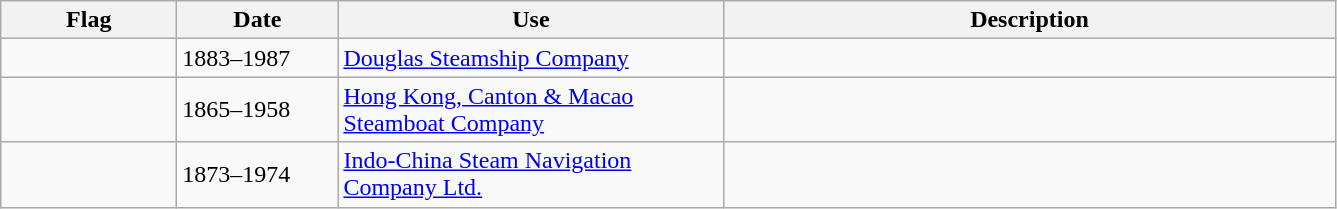<table class="wikitable" style="background:#f9f9f9">
<tr>
<th width="110">Flag</th>
<th width="100">Date</th>
<th width="250">Use</th>
<th width="400">Description</th>
</tr>
<tr>
<td></td>
<td>1883–1987</td>
<td><a href='#'>Douglas Steamship Company</a></td>
<td></td>
</tr>
<tr>
<td></td>
<td>1865–1958</td>
<td><a href='#'>Hong Kong, Canton & Macao Steamboat Company</a></td>
<td></td>
</tr>
<tr>
<td></td>
<td>1873–1974</td>
<td><a href='#'>Indo-China Steam Navigation Company Ltd.</a></td>
<td></td>
</tr>
</table>
